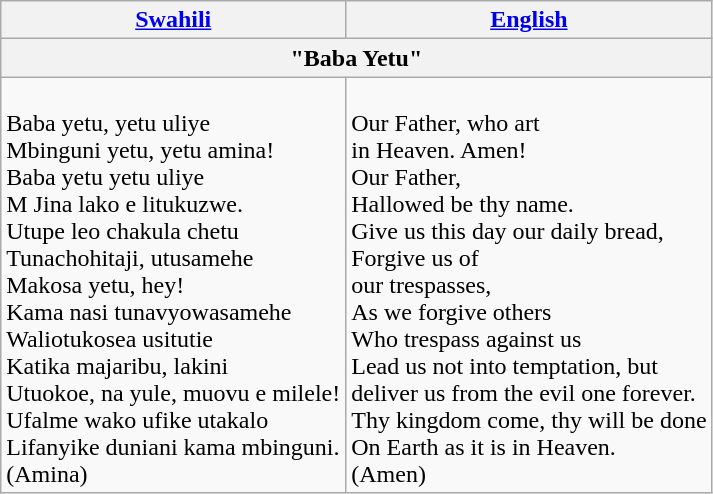<table class="wikitable">
<tr>
<th><a href='#'>Swahili</a></th>
<th><a href='#'>English</a></th>
</tr>
<tr M>
<th colspan="2" bgcolor="0">"Baba Yetu"</th>
</tr>
<tr>
<td><br>Baba yetu, yetu uliye<br>Mbinguni yetu, yetu amina!<br>Baba yetu yetu uliye<br>M Jina lako e litukuzwe.<br>Utupe leo chakula chetu<br>Tunachohitaji, utusamehe<br>Makosa yetu, hey!<br>Kama nasi tunavyowasamehe<br>Waliotukosea usitutie<br>Katika majaribu, lakini<br>Utuokoe, na yule, muovu e milele!<br>Ufalme wako ufike utakalo<br>Lifanyike duniani kama mbinguni.<br>(Amina)<br></td>
<td><br>Our Father, who art<br>in Heaven. Amen!<br>Our Father,<br>Hallowed be thy name.<br>Give us this day our daily bread,<br>Forgive us of<br>our trespasses,<br>As we forgive others<br>Who trespass against us<br>Lead us not into temptation, but<br>deliver us from the evil one forever.<br>Thy kingdom come, thy will be done<br>On Earth as it is in Heaven.<br>(Amen)<br></td>
</tr>
</table>
